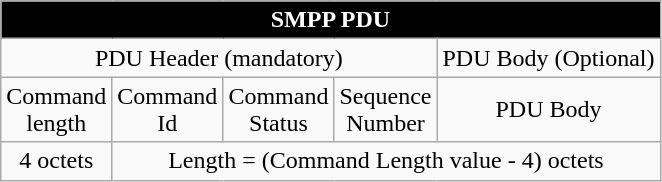<table class="wikitable" style="text-align:center">
<tr>
<td style="background: black; color: white; font-weight: bold" colspan="5">SMPP PDU</td>
</tr>
<tr>
<td colspan="4">PDU Header (mandatory)</td>
<td>PDU Body (Optional)</td>
</tr>
<tr>
<td>Command <br> length</td>
<td>Command <br> Id</td>
<td>Command <br> Status</td>
<td>Sequence <br> Number</td>
<td>PDU Body</td>
</tr>
<tr>
<td>4 octets</td>
<td colspan="4">Length = (Command Length value - 4) octets</td>
</tr>
</table>
